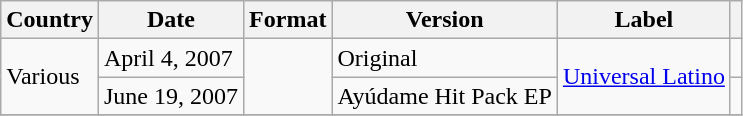<table class="wikitable plainrowheaders" border="1">
<tr>
<th scope="col">Country</th>
<th scope="col">Date</th>
<th scope="col">Format</th>
<th scope="col">Version</th>
<th scope="col">Label</th>
<th scope="col"></th>
</tr>
<tr>
<td rowspan="2">Various</td>
<td>April 4, 2007</td>
<td rowspan="2"></td>
<td>Original</td>
<td rowspan="2"><a href='#'>Universal Latino</a></td>
<td align="center"></td>
</tr>
<tr>
<td>June 19, 2007</td>
<td>Ayúdame Hit Pack EP</td>
<td align="center"></td>
</tr>
<tr>
</tr>
</table>
